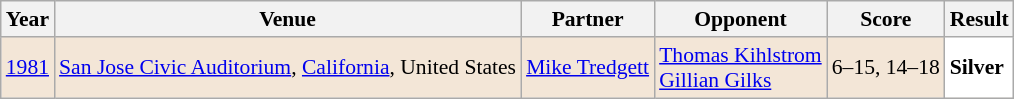<table class="sortable wikitable" style="font-size: 90%;">
<tr>
<th>Year</th>
<th>Venue</th>
<th>Partner</th>
<th>Opponent</th>
<th>Score</th>
<th>Result</th>
</tr>
<tr style="background:#F3E6D7">
<td align="center"><a href='#'>1981</a></td>
<td align="left"><a href='#'>San Jose Civic Auditorium</a>, <a href='#'>California</a>, United States</td>
<td align="left"> <a href='#'>Mike Tredgett</a></td>
<td align="left"> <a href='#'>Thomas Kihlstrom</a><br> <a href='#'>Gillian Gilks</a></td>
<td align="left">6–15, 14–18</td>
<td style="text-align:left; background:white"> <strong>Silver</strong></td>
</tr>
</table>
